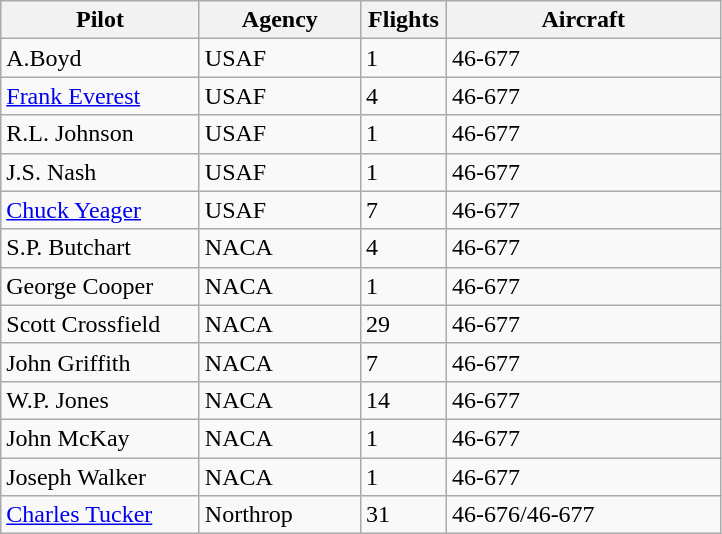<table class="wikitable">
<tr>
<th width="125">Pilot</th>
<th width="100">Agency</th>
<th width="50">Flights</th>
<th width="175">Aircraft</th>
</tr>
<tr>
<td>A.Boyd</td>
<td>USAF</td>
<td>1</td>
<td>46-677</td>
</tr>
<tr>
<td><a href='#'>Frank Everest</a></td>
<td>USAF</td>
<td>4</td>
<td>46-677</td>
</tr>
<tr>
<td>R.L. Johnson</td>
<td>USAF</td>
<td>1</td>
<td>46-677</td>
</tr>
<tr>
<td>J.S. Nash</td>
<td>USAF</td>
<td>1</td>
<td>46-677</td>
</tr>
<tr>
<td><a href='#'>Chuck Yeager</a></td>
<td>USAF</td>
<td>7</td>
<td>46-677</td>
</tr>
<tr>
<td>S.P. Butchart</td>
<td>NACA</td>
<td>4</td>
<td>46-677</td>
</tr>
<tr>
<td>George Cooper</td>
<td>NACA</td>
<td>1</td>
<td>46-677</td>
</tr>
<tr>
<td>Scott Crossfield</td>
<td>NACA</td>
<td>29</td>
<td>46-677</td>
</tr>
<tr>
<td>John Griffith</td>
<td>NACA</td>
<td>7</td>
<td>46-677</td>
</tr>
<tr>
<td>W.P. Jones</td>
<td>NACA</td>
<td>14</td>
<td>46-677</td>
</tr>
<tr>
<td>John McKay</td>
<td>NACA</td>
<td>1</td>
<td>46-677</td>
</tr>
<tr>
<td>Joseph Walker</td>
<td>NACA</td>
<td>1</td>
<td>46-677</td>
</tr>
<tr>
<td><a href='#'>Charles Tucker</a></td>
<td>Northrop</td>
<td>31</td>
<td>46-676/46-677</td>
</tr>
</table>
